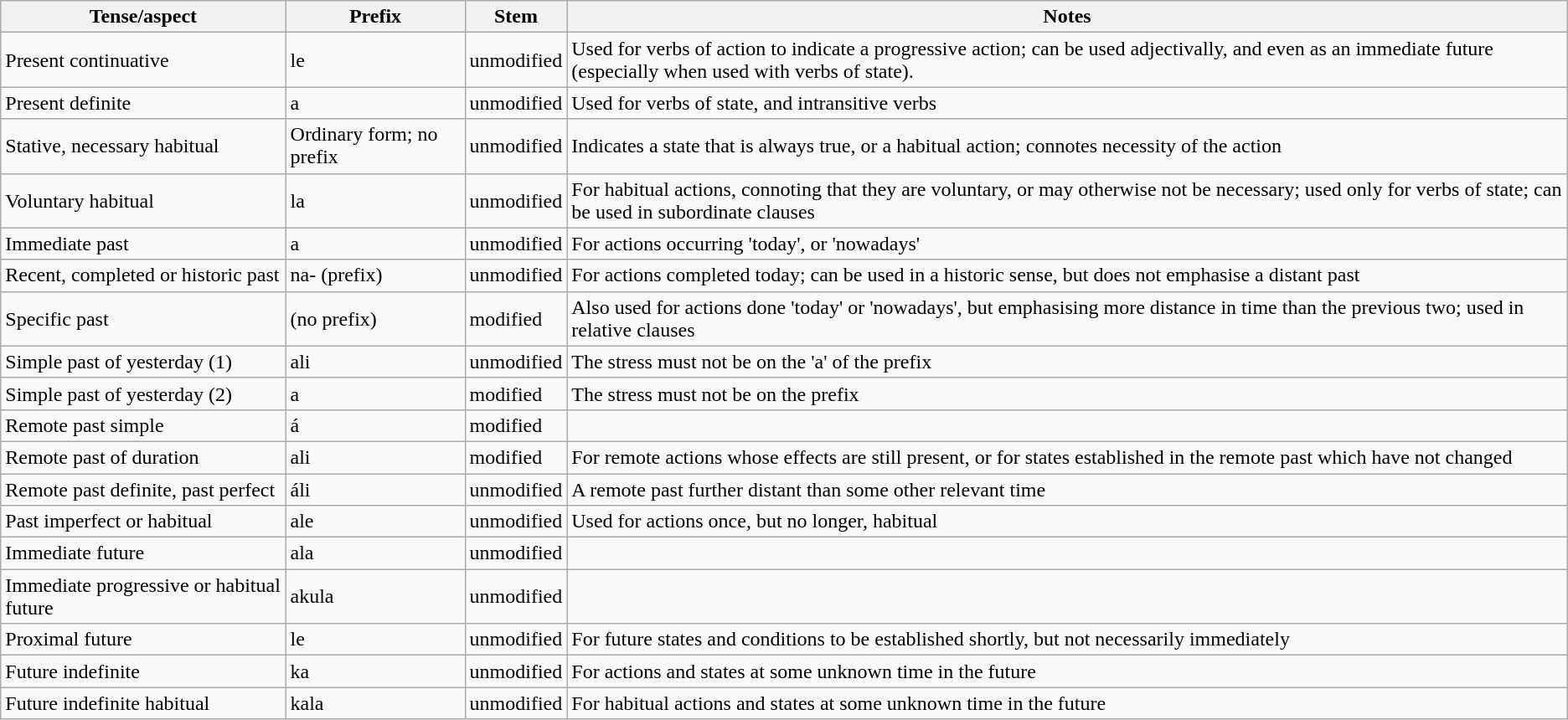<table class="wikitable">
<tr>
<th>Tense/aspect</th>
<th>Prefix</th>
<th>Stem</th>
<th>Notes</th>
</tr>
<tr>
<td>Present continuative</td>
<td>le</td>
<td>unmodified</td>
<td>Used for verbs of action to indicate a progressive action; can be used adjectivally, and even as an immediate future (especially when used with verbs of state).</td>
</tr>
<tr>
<td>Present definite</td>
<td>a</td>
<td>unmodified</td>
<td>Used for verbs of state, and intransitive verbs</td>
</tr>
<tr>
<td>Stative, necessary habitual</td>
<td>Ordinary form; no prefix</td>
<td>unmodified</td>
<td>Indicates a state that is always true, or a habitual action; connotes necessity of the action</td>
</tr>
<tr>
<td>Voluntary habitual</td>
<td>la</td>
<td>unmodified</td>
<td>For habitual actions, connoting that they are voluntary, or may otherwise not be necessary; used only for verbs of state; can be used in subordinate clauses</td>
</tr>
<tr>
<td>Immediate past</td>
<td>a</td>
<td>unmodified</td>
<td>For actions occurring 'today', or 'nowadays'</td>
</tr>
<tr>
<td>Recent, completed or historic past</td>
<td>na- (prefix)</td>
<td>unmodified</td>
<td>For actions completed today; can be used in a historic sense, but does not emphasise a distant past</td>
</tr>
<tr>
<td>Specific past</td>
<td>(no prefix)</td>
<td>modified</td>
<td>Also used for actions done 'today' or 'nowadays', but emphasising more distance in time than the previous two; used in relative clauses</td>
</tr>
<tr>
<td>Simple past of yesterday (1)</td>
<td>ali</td>
<td>unmodified</td>
<td>The stress must not be on the 'a' of the prefix</td>
</tr>
<tr>
<td>Simple past of yesterday (2)</td>
<td>a</td>
<td>modified</td>
<td>The stress must not be on the prefix</td>
</tr>
<tr>
<td>Remote past simple</td>
<td>á</td>
<td>modified</td>
<td></td>
</tr>
<tr>
<td>Remote past of duration</td>
<td>ali</td>
<td>modified</td>
<td>For remote actions whose effects are still present, or for states established in the remote past which have not changed</td>
</tr>
<tr>
<td>Remote past definite, past perfect</td>
<td>áli</td>
<td>unmodified</td>
<td>A remote past further distant than some other relevant time</td>
</tr>
<tr>
<td>Past imperfect or habitual</td>
<td>ale</td>
<td>unmodified</td>
<td>Used for actions once, but no longer, habitual</td>
</tr>
<tr>
<td>Immediate future</td>
<td>ala</td>
<td>unmodified</td>
<td></td>
</tr>
<tr>
<td>Immediate progressive or habitual future</td>
<td>akula</td>
<td>unmodified</td>
<td></td>
</tr>
<tr>
<td>Proximal future</td>
<td>le</td>
<td>unmodified</td>
<td>For future states and conditions to be established shortly, but not necessarily immediately</td>
</tr>
<tr>
<td>Future indefinite</td>
<td>ka</td>
<td>unmodified</td>
<td>For actions and states at some unknown time in the future</td>
</tr>
<tr>
<td>Future indefinite habitual</td>
<td>kala</td>
<td>unmodified</td>
<td>For habitual actions and states at some unknown time in the future</td>
</tr>
</table>
